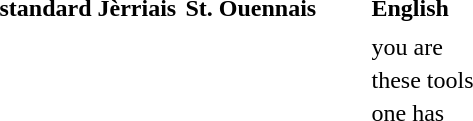<table>
<tr>
<td width="120em"><strong>standard Jèrriais</strong></td>
<td width="120em"><strong>St. Ouennais</strong></td>
<td width="120em"><strong>English</strong></td>
</tr>
<tr>
<td></td>
<td></td>
<td></td>
</tr>
<tr>
<td></td>
<td></td>
<td>you are</td>
</tr>
<tr>
<td></td>
<td></td>
<td>these tools</td>
</tr>
<tr>
<td></td>
<td></td>
<td>one has</td>
</tr>
</table>
